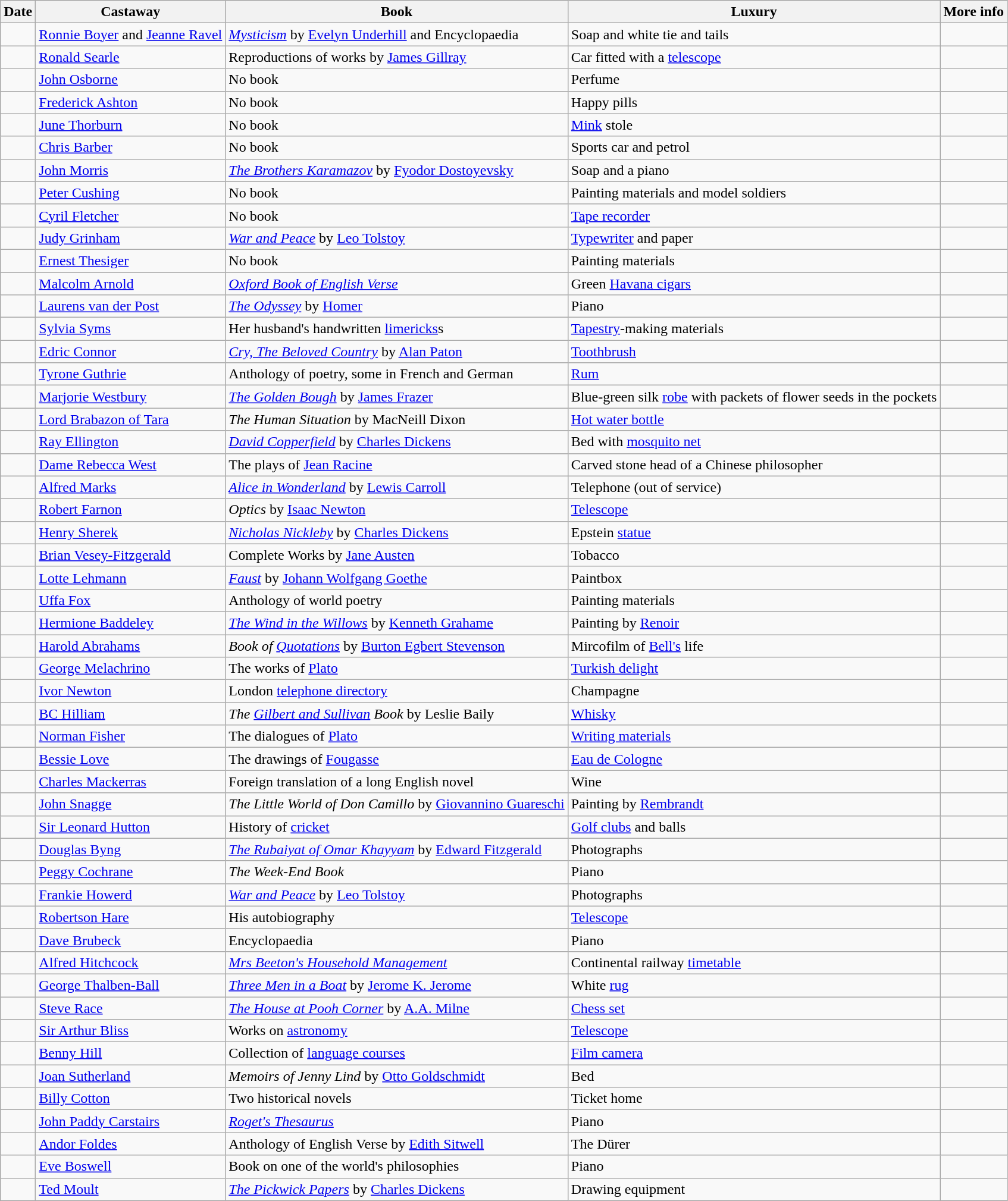<table class="wikitable sortable">
<tr>
<th>Date</th>
<th>Castaway</th>
<th>Book</th>
<th>Luxury</th>
<th>More info</th>
</tr>
<tr>
<td></td>
<td><a href='#'>Ronnie Boyer</a> and <a href='#'>Jeanne Ravel</a></td>
<td><em><a href='#'>Mysticism</a></em> by <a href='#'>Evelyn Underhill</a> and Encyclopaedia</td>
<td>Soap and white tie and tails</td>
<td></td>
</tr>
<tr>
<td></td>
<td><a href='#'>Ronald Searle</a></td>
<td>Reproductions of works by <a href='#'>James Gillray</a></td>
<td>Car fitted with a <a href='#'>telescope</a></td>
<td></td>
</tr>
<tr>
<td></td>
<td><a href='#'>John Osborne</a></td>
<td>No book</td>
<td>Perfume</td>
<td></td>
</tr>
<tr>
<td></td>
<td><a href='#'>Frederick Ashton</a></td>
<td>No book</td>
<td>Happy pills</td>
<td></td>
</tr>
<tr>
<td></td>
<td><a href='#'>June Thorburn</a></td>
<td>No book</td>
<td><a href='#'>Mink</a> stole</td>
<td></td>
</tr>
<tr>
<td></td>
<td><a href='#'>Chris Barber</a></td>
<td>No book</td>
<td>Sports car and petrol</td>
<td></td>
</tr>
<tr>
<td></td>
<td><a href='#'>John Morris</a></td>
<td><em><a href='#'>The Brothers Karamazov</a></em> by <a href='#'>Fyodor Dostoyevsky</a></td>
<td>Soap and a piano</td>
<td></td>
</tr>
<tr>
<td></td>
<td><a href='#'>Peter Cushing</a></td>
<td>No book</td>
<td>Painting materials and model soldiers</td>
<td></td>
</tr>
<tr>
<td></td>
<td><a href='#'>Cyril Fletcher</a></td>
<td>No book</td>
<td><a href='#'>Tape recorder</a></td>
<td></td>
</tr>
<tr>
<td></td>
<td><a href='#'>Judy Grinham</a></td>
<td><em><a href='#'>War and Peace</a></em> by <a href='#'>Leo Tolstoy</a></td>
<td><a href='#'>Typewriter</a> and paper</td>
<td></td>
</tr>
<tr>
<td></td>
<td><a href='#'>Ernest Thesiger</a></td>
<td>No book</td>
<td>Painting materials</td>
<td></td>
</tr>
<tr>
<td></td>
<td><a href='#'>Malcolm Arnold</a></td>
<td><em><a href='#'>Oxford Book of English Verse</a></em></td>
<td>Green <a href='#'>Havana cigars</a></td>
<td></td>
</tr>
<tr>
<td></td>
<td><a href='#'>Laurens van der Post</a></td>
<td><em><a href='#'>The Odyssey</a></em> by <a href='#'>Homer</a></td>
<td>Piano</td>
<td></td>
</tr>
<tr>
<td></td>
<td><a href='#'>Sylvia Syms</a></td>
<td>Her husband's handwritten <a href='#'>limericks</a>s</td>
<td><a href='#'>Tapestry</a>-making materials</td>
<td></td>
</tr>
<tr>
<td></td>
<td><a href='#'>Edric Connor</a></td>
<td><em><a href='#'>Cry, The Beloved Country</a></em> by <a href='#'>Alan Paton</a></td>
<td><a href='#'>Toothbrush</a></td>
<td></td>
</tr>
<tr>
<td></td>
<td><a href='#'>Tyrone Guthrie</a></td>
<td>Anthology of poetry, some in French and German</td>
<td><a href='#'>Rum</a></td>
<td></td>
</tr>
<tr>
<td></td>
<td><a href='#'>Marjorie Westbury</a></td>
<td><em><a href='#'>The Golden Bough</a></em> by <a href='#'>James Frazer</a></td>
<td>Blue-green silk <a href='#'>robe</a> with packets of flower seeds in the pockets</td>
<td></td>
</tr>
<tr>
<td></td>
<td><a href='#'>Lord Brabazon of Tara</a></td>
<td><em>The Human Situation</em> by MacNeill Dixon</td>
<td><a href='#'>Hot water bottle</a></td>
<td></td>
</tr>
<tr>
<td></td>
<td><a href='#'>Ray Ellington</a></td>
<td><em><a href='#'>David Copperfield</a></em> by <a href='#'>Charles Dickens</a></td>
<td>Bed with <a href='#'>mosquito net</a></td>
<td></td>
</tr>
<tr>
<td></td>
<td><a href='#'>Dame Rebecca West</a></td>
<td>The plays of <a href='#'>Jean Racine</a></td>
<td>Carved stone head of a Chinese philosopher</td>
<td></td>
</tr>
<tr>
<td></td>
<td><a href='#'>Alfred Marks</a></td>
<td><em><a href='#'>Alice in Wonderland</a></em> by <a href='#'>Lewis Carroll</a></td>
<td>Telephone (out of service)</td>
<td></td>
</tr>
<tr>
<td></td>
<td><a href='#'>Robert Farnon</a></td>
<td><em>Optics</em> by <a href='#'>Isaac Newton</a></td>
<td><a href='#'>Telescope</a></td>
<td></td>
</tr>
<tr>
<td></td>
<td><a href='#'>Henry Sherek</a></td>
<td><em><a href='#'>Nicholas Nickleby</a></em> by <a href='#'>Charles Dickens</a></td>
<td>Epstein <a href='#'>statue</a></td>
<td></td>
</tr>
<tr>
<td></td>
<td><a href='#'>Brian Vesey-Fitzgerald</a></td>
<td>Complete Works by <a href='#'>Jane Austen</a></td>
<td>Tobacco</td>
<td></td>
</tr>
<tr>
<td></td>
<td><a href='#'>Lotte Lehmann</a></td>
<td><em><a href='#'>Faust</a></em> by <a href='#'>Johann Wolfgang Goethe</a></td>
<td>Paintbox</td>
<td></td>
</tr>
<tr>
<td></td>
<td><a href='#'>Uffa Fox</a></td>
<td>Anthology of world poetry</td>
<td>Painting materials</td>
<td></td>
</tr>
<tr>
<td></td>
<td><a href='#'>Hermione Baddeley</a></td>
<td><em><a href='#'>The Wind in the Willows</a></em> by <a href='#'>Kenneth Grahame</a></td>
<td>Painting by <a href='#'>Renoir</a></td>
<td></td>
</tr>
<tr>
<td></td>
<td><a href='#'>Harold Abrahams</a></td>
<td><em>Book of <a href='#'>Quotations</a></em> by <a href='#'>Burton Egbert Stevenson</a></td>
<td>Mircofilm of <a href='#'>Bell's</a> life</td>
<td></td>
</tr>
<tr>
<td></td>
<td><a href='#'>George Melachrino</a></td>
<td>The works of <a href='#'>Plato</a></td>
<td><a href='#'>Turkish delight</a></td>
<td></td>
</tr>
<tr>
<td></td>
<td><a href='#'>Ivor Newton</a></td>
<td>London <a href='#'>telephone directory</a></td>
<td>Champagne</td>
<td></td>
</tr>
<tr>
<td></td>
<td><a href='#'>BC Hilliam</a></td>
<td><em>The <a href='#'>Gilbert and Sullivan</a> Book</em> by Leslie Baily</td>
<td><a href='#'>Whisky</a></td>
<td></td>
</tr>
<tr>
<td></td>
<td><a href='#'>Norman Fisher</a></td>
<td>The dialogues of <a href='#'>Plato</a></td>
<td><a href='#'>Writing materials</a></td>
<td></td>
</tr>
<tr>
<td></td>
<td><a href='#'>Bessie Love</a></td>
<td>The drawings of <a href='#'>Fougasse</a></td>
<td><a href='#'>Eau de Cologne</a></td>
<td></td>
</tr>
<tr>
<td></td>
<td><a href='#'>Charles Mackerras</a></td>
<td>Foreign translation of a long English novel</td>
<td>Wine</td>
<td></td>
</tr>
<tr>
<td></td>
<td><a href='#'>John Snagge</a></td>
<td><em>The Little World of Don Camillo</em> by <a href='#'>Giovannino Guareschi</a></td>
<td>Painting by <a href='#'>Rembrandt</a></td>
<td></td>
</tr>
<tr>
<td></td>
<td><a href='#'>Sir Leonard Hutton</a></td>
<td>History of <a href='#'>cricket</a></td>
<td><a href='#'>Golf clubs</a> and balls</td>
<td></td>
</tr>
<tr>
<td></td>
<td><a href='#'>Douglas Byng</a></td>
<td><em><a href='#'>The Rubaiyat of Omar Khayyam</a></em> by <a href='#'>Edward Fitzgerald</a></td>
<td>Photographs</td>
<td></td>
</tr>
<tr>
<td></td>
<td><a href='#'>Peggy Cochrane</a></td>
<td><em>The Week-End Book</em></td>
<td>Piano</td>
<td></td>
</tr>
<tr>
<td></td>
<td><a href='#'>Frankie Howerd</a></td>
<td><em><a href='#'>War and Peace</a></em> by <a href='#'>Leo Tolstoy</a></td>
<td>Photographs</td>
<td></td>
</tr>
<tr>
<td></td>
<td><a href='#'>Robertson Hare</a></td>
<td>His autobiography</td>
<td><a href='#'>Telescope</a></td>
<td></td>
</tr>
<tr>
<td></td>
<td><a href='#'>Dave Brubeck</a></td>
<td>Encyclopaedia</td>
<td>Piano</td>
<td></td>
</tr>
<tr>
<td></td>
<td><a href='#'>Alfred Hitchcock</a></td>
<td><em><a href='#'>Mrs Beeton's Household Management</a></em></td>
<td>Continental railway <a href='#'>timetable</a></td>
<td></td>
</tr>
<tr>
<td></td>
<td><a href='#'>George Thalben-Ball</a></td>
<td><em><a href='#'>Three Men in a Boat</a></em> by <a href='#'>Jerome K. Jerome</a></td>
<td>White <a href='#'>rug</a></td>
<td></td>
</tr>
<tr>
<td></td>
<td><a href='#'>Steve Race</a></td>
<td><em><a href='#'>The House at Pooh Corner</a></em> by <a href='#'>A.A. Milne</a></td>
<td><a href='#'>Chess set</a></td>
<td></td>
</tr>
<tr>
<td></td>
<td><a href='#'>Sir Arthur Bliss</a></td>
<td>Works on <a href='#'>astronomy</a></td>
<td><a href='#'>Telescope</a></td>
<td></td>
</tr>
<tr>
<td></td>
<td><a href='#'>Benny Hill</a></td>
<td>Collection of <a href='#'>language courses</a></td>
<td><a href='#'>Film camera</a></td>
<td></td>
</tr>
<tr>
<td></td>
<td><a href='#'>Joan Sutherland</a></td>
<td><em>Memoirs of Jenny Lind</em> by <a href='#'>Otto Goldschmidt</a></td>
<td>Bed</td>
<td></td>
</tr>
<tr>
<td></td>
<td><a href='#'>Billy Cotton</a></td>
<td>Two historical novels</td>
<td>Ticket home</td>
<td></td>
</tr>
<tr>
<td></td>
<td><a href='#'>John Paddy Carstairs</a></td>
<td><em><a href='#'>Roget's Thesaurus</a></em></td>
<td>Piano</td>
<td></td>
</tr>
<tr>
<td></td>
<td><a href='#'>Andor Foldes</a></td>
<td>Anthology of English Verse by <a href='#'>Edith Sitwell</a></td>
<td>The Dürer</td>
<td></td>
</tr>
<tr>
<td></td>
<td><a href='#'>Eve Boswell</a></td>
<td>Book on one of the world's philosophies</td>
<td>Piano</td>
<td></td>
</tr>
<tr>
<td></td>
<td><a href='#'>Ted Moult</a></td>
<td><em><a href='#'>The Pickwick Papers</a></em> by <a href='#'>Charles Dickens</a></td>
<td>Drawing equipment</td>
<td></td>
</tr>
</table>
